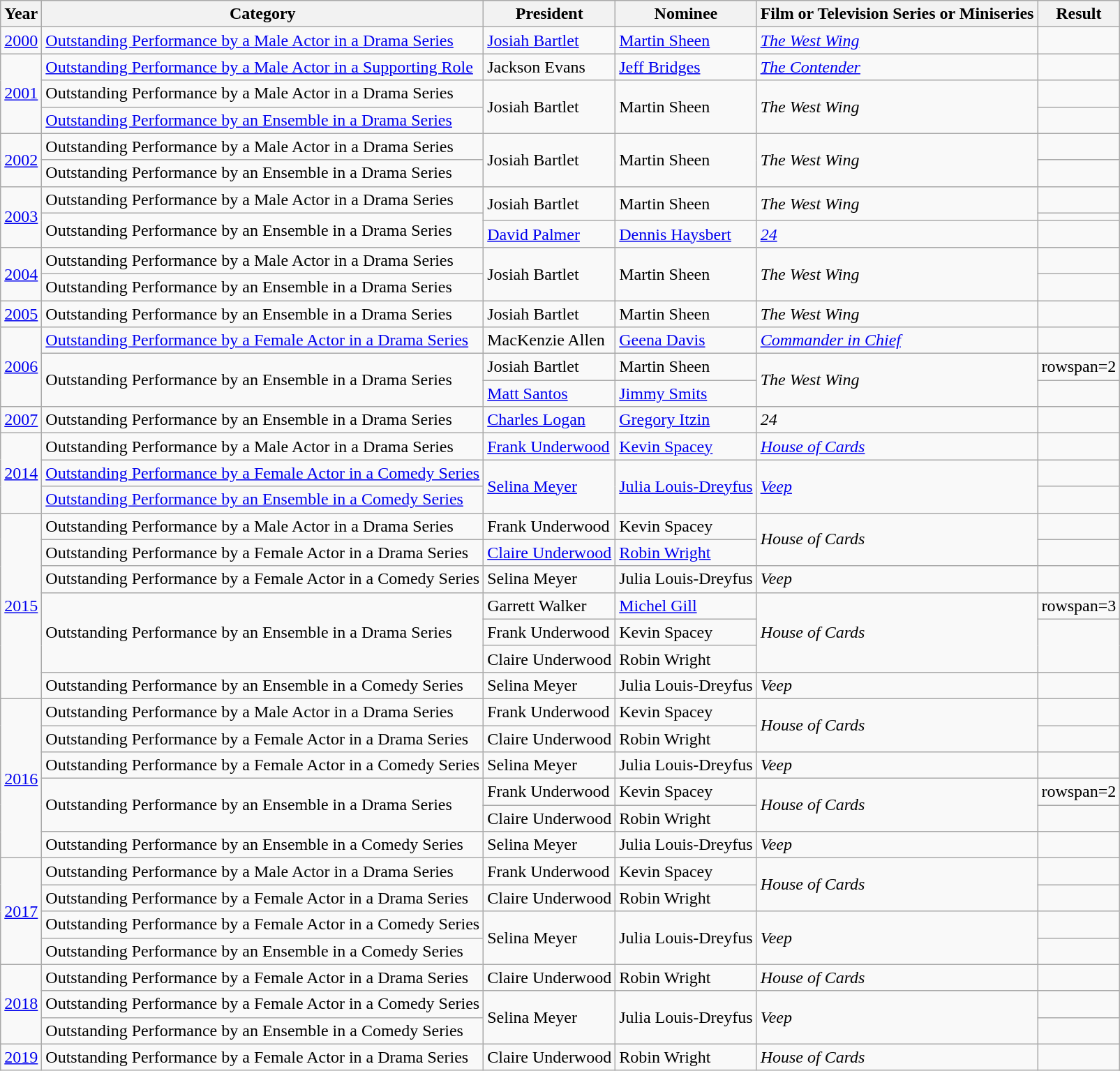<table class="wikitable sortable">
<tr>
<th>Year</th>
<th>Category</th>
<th>President</th>
<th>Nominee</th>
<th>Film or Television Series or Miniseries</th>
<th>Result</th>
</tr>
<tr>
<td><a href='#'>2000</a></td>
<td><a href='#'>Outstanding Performance by a Male Actor in a Drama Series</a></td>
<td><a href='#'>Josiah Bartlet</a></td>
<td><a href='#'>Martin Sheen</a></td>
<td><em><a href='#'>The West Wing</a></em></td>
<td></td>
</tr>
<tr>
<td rowspan=3><a href='#'>2001</a></td>
<td><a href='#'>Outstanding Performance by a Male Actor in a Supporting Role</a></td>
<td>Jackson Evans</td>
<td><a href='#'>Jeff Bridges</a></td>
<td><em><a href='#'>The Contender</a></em></td>
<td></td>
</tr>
<tr>
<td>Outstanding Performance by a Male Actor in a Drama Series</td>
<td rowspan=2>Josiah Bartlet</td>
<td rowspan=2>Martin Sheen</td>
<td rowspan=2><em>The West Wing</em></td>
<td></td>
</tr>
<tr>
<td><a href='#'>Outstanding Performance by an Ensemble in a Drama Series</a></td>
<td></td>
</tr>
<tr>
<td rowspan=2><a href='#'>2002</a></td>
<td>Outstanding Performance by a Male Actor in a Drama Series</td>
<td rowspan=2>Josiah Bartlet</td>
<td rowspan=2>Martin Sheen</td>
<td rowspan=2><em>The West Wing</em></td>
<td></td>
</tr>
<tr>
<td>Outstanding Performance by an Ensemble in a Drama Series</td>
<td></td>
</tr>
<tr>
<td rowspan=3><a href='#'>2003</a></td>
<td>Outstanding Performance by a Male Actor in a Drama Series</td>
<td rowspan=2>Josiah Bartlet</td>
<td rowspan=2>Martin Sheen</td>
<td rowspan=2><em>The West Wing</em></td>
<td></td>
</tr>
<tr>
<td rowspan=2>Outstanding Performance by an Ensemble in a Drama Series</td>
<td></td>
</tr>
<tr>
<td><a href='#'>David Palmer</a></td>
<td><a href='#'>Dennis Haysbert</a></td>
<td><em><a href='#'>24</a></em></td>
<td></td>
</tr>
<tr>
<td rowspan=2><a href='#'>2004</a></td>
<td>Outstanding Performance by a Male Actor in a Drama Series</td>
<td rowspan=2>Josiah Bartlet</td>
<td rowspan=2>Martin Sheen</td>
<td rowspan=2><em>The West Wing</em></td>
<td></td>
</tr>
<tr>
<td>Outstanding Performance by an Ensemble in a Drama Series</td>
<td></td>
</tr>
<tr>
<td><a href='#'>2005</a></td>
<td>Outstanding Performance by an Ensemble in a Drama Series</td>
<td>Josiah Bartlet</td>
<td>Martin Sheen</td>
<td><em>The West Wing</em></td>
<td></td>
</tr>
<tr>
<td rowspan=3><a href='#'>2006</a></td>
<td><a href='#'>Outstanding Performance by a Female Actor in a Drama Series</a></td>
<td>MacKenzie Allen</td>
<td><a href='#'>Geena Davis</a></td>
<td><em><a href='#'>Commander in Chief</a></em></td>
<td></td>
</tr>
<tr>
<td rowspan=2>Outstanding Performance by an Ensemble in a Drama Series</td>
<td>Josiah Bartlet</td>
<td>Martin Sheen</td>
<td rowspan=2><em>The West Wing</em></td>
<td>rowspan=2 </td>
</tr>
<tr>
<td><a href='#'>Matt Santos</a></td>
<td><a href='#'>Jimmy Smits</a></td>
</tr>
<tr>
<td><a href='#'>2007</a></td>
<td>Outstanding Performance by an Ensemble in a Drama Series</td>
<td><a href='#'>Charles Logan</a></td>
<td><a href='#'>Gregory Itzin</a></td>
<td><em>24</em></td>
<td></td>
</tr>
<tr>
<td rowspan=3><a href='#'>2014</a></td>
<td>Outstanding Performance by a Male Actor in a Drama Series</td>
<td><a href='#'>Frank Underwood</a></td>
<td><a href='#'>Kevin Spacey</a></td>
<td><em><a href='#'>House of Cards</a></em></td>
<td></td>
</tr>
<tr>
<td><a href='#'>Outstanding Performance by a Female Actor in a Comedy Series</a></td>
<td rowspan=2><a href='#'>Selina Meyer</a></td>
<td rowspan=2><a href='#'>Julia Louis-Dreyfus</a></td>
<td rowspan=2><em><a href='#'>Veep</a></em></td>
<td></td>
</tr>
<tr>
<td><a href='#'>Outstanding Performance by an Ensemble in a Comedy Series</a></td>
<td></td>
</tr>
<tr>
<td rowspan=7><a href='#'>2015</a></td>
<td>Outstanding Performance by a Male Actor in a Drama Series</td>
<td>Frank Underwood</td>
<td>Kevin Spacey</td>
<td rowspan=2><em>House of Cards</em></td>
<td></td>
</tr>
<tr>
<td>Outstanding Performance by a Female Actor in a Drama Series</td>
<td><a href='#'>Claire Underwood</a></td>
<td><a href='#'>Robin Wright</a></td>
<td></td>
</tr>
<tr>
<td>Outstanding Performance by a Female Actor in a Comedy Series</td>
<td>Selina Meyer</td>
<td>Julia Louis-Dreyfus</td>
<td><em>Veep</em></td>
<td></td>
</tr>
<tr>
<td rowspan=3>Outstanding Performance by an Ensemble in a Drama Series</td>
<td>Garrett Walker</td>
<td><a href='#'>Michel Gill</a></td>
<td rowspan=3><em>House of Cards</em></td>
<td>rowspan=3 </td>
</tr>
<tr>
<td>Frank Underwood</td>
<td>Kevin Spacey</td>
</tr>
<tr>
<td>Claire Underwood</td>
<td>Robin Wright</td>
</tr>
<tr>
<td>Outstanding Performance by an Ensemble in a Comedy Series</td>
<td>Selina Meyer</td>
<td>Julia Louis-Dreyfus</td>
<td><em>Veep</em></td>
<td></td>
</tr>
<tr>
<td rowspan=6><a href='#'>2016</a></td>
<td>Outstanding Performance by a Male Actor in a Drama Series</td>
<td>Frank Underwood</td>
<td>Kevin Spacey</td>
<td rowspan=2><em>House of Cards</em></td>
<td></td>
</tr>
<tr>
<td>Outstanding Performance by a Female Actor in a Drama Series</td>
<td>Claire Underwood</td>
<td>Robin Wright</td>
<td></td>
</tr>
<tr>
<td>Outstanding Performance by a Female Actor in a Comedy Series</td>
<td>Selina Meyer</td>
<td>Julia Louis-Dreyfus</td>
<td><em>Veep</em></td>
<td></td>
</tr>
<tr>
<td rowspan=2>Outstanding Performance by an Ensemble in a Drama Series</td>
<td>Frank Underwood</td>
<td>Kevin Spacey</td>
<td rowspan=2><em>House of Cards</em></td>
<td>rowspan=2 </td>
</tr>
<tr>
<td>Claire Underwood</td>
<td>Robin Wright</td>
</tr>
<tr>
<td>Outstanding Performance by an Ensemble in a Comedy Series</td>
<td>Selina Meyer</td>
<td>Julia Louis-Dreyfus</td>
<td><em>Veep</em></td>
<td></td>
</tr>
<tr>
<td rowspan=4><a href='#'>2017</a></td>
<td>Outstanding Performance by a Male Actor in a Drama Series</td>
<td>Frank Underwood</td>
<td>Kevin Spacey</td>
<td rowspan=2><em>House of Cards</em></td>
<td></td>
</tr>
<tr>
<td>Outstanding Performance by a Female Actor in a Drama Series</td>
<td>Claire Underwood</td>
<td>Robin Wright</td>
<td></td>
</tr>
<tr>
<td>Outstanding Performance by a Female Actor in a Comedy Series</td>
<td rowspan=2>Selina Meyer</td>
<td rowspan=2>Julia Louis-Dreyfus</td>
<td rowspan=2><em>Veep</em></td>
<td></td>
</tr>
<tr>
<td>Outstanding Performance by an Ensemble in a Comedy Series</td>
<td></td>
</tr>
<tr>
<td rowspan=3><a href='#'>2018</a></td>
<td>Outstanding Performance by a Female Actor in a Drama Series</td>
<td>Claire Underwood</td>
<td>Robin Wright</td>
<td><em>House of Cards</em></td>
<td></td>
</tr>
<tr>
<td>Outstanding Performance by a Female Actor in a Comedy Series</td>
<td rowspan=2>Selina Meyer</td>
<td rowspan=2>Julia Louis-Dreyfus</td>
<td rowspan=2><em>Veep</em></td>
<td></td>
</tr>
<tr>
<td>Outstanding Performance by an Ensemble in a Comedy Series</td>
<td></td>
</tr>
<tr>
<td><a href='#'>2019</a></td>
<td>Outstanding Performance by a Female Actor in a Drama Series</td>
<td>Claire Underwood</td>
<td>Robin Wright</td>
<td><em>House of Cards</em></td>
<td></td>
</tr>
</table>
